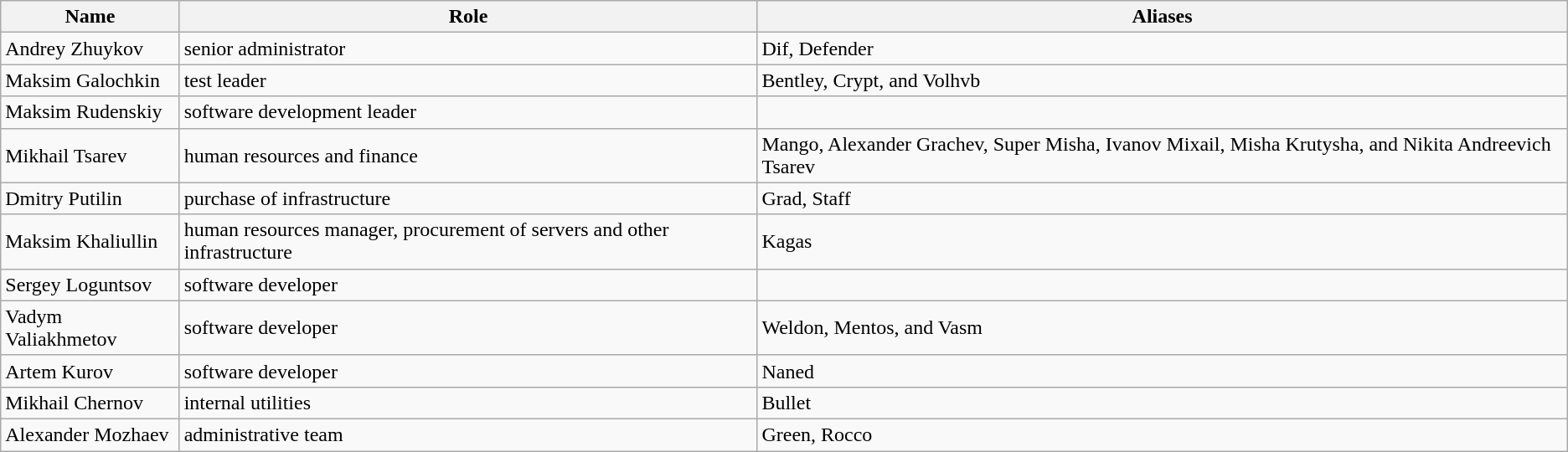<table class="wikitable mw-collapsible mw-collapsed">
<tr>
<th>Name</th>
<th>Role</th>
<th>Aliases</th>
</tr>
<tr>
<td>Andrey Zhuykov</td>
<td>senior administrator</td>
<td>Dif, Defender</td>
</tr>
<tr>
<td>Maksim Galochkin</td>
<td>test leader</td>
<td>Bentley, Crypt, and Volhvb</td>
</tr>
<tr>
<td>Maksim Rudenskiy</td>
<td>software development leader</td>
<td></td>
</tr>
<tr>
<td>Mikhail Tsarev</td>
<td>human resources and finance</td>
<td>Mango, Alexander Grachev, Super Misha, Ivanov Mixail, Misha Krutysha, and Nikita Andreevich Tsarev</td>
</tr>
<tr>
<td>Dmitry Putilin</td>
<td>purchase of infrastructure</td>
<td>Grad, Staff</td>
</tr>
<tr>
<td>Maksim Khaliullin</td>
<td>human resources manager, procurement of servers and other infrastructure</td>
<td>Kagas</td>
</tr>
<tr>
<td>Sergey Loguntsov</td>
<td>software developer</td>
<td></td>
</tr>
<tr>
<td>Vadym Valiakhmetov</td>
<td>software developer</td>
<td>Weldon, Mentos, and Vasm</td>
</tr>
<tr>
<td>Artem Kurov</td>
<td>software developer</td>
<td>Naned</td>
</tr>
<tr>
<td>Mikhail Chernov</td>
<td>internal utilities</td>
<td>Bullet</td>
</tr>
<tr>
<td>Alexander Mozhaev</td>
<td>administrative team</td>
<td>Green, Rocco</td>
</tr>
</table>
